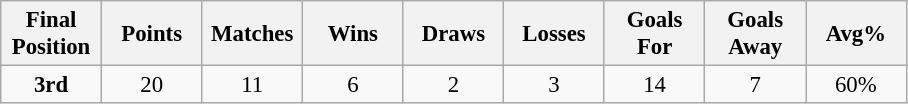<table class="wikitable" style="font-size: 95%; text-align: center;">
<tr>
<th width=60>Final Position</th>
<th width=60>Points</th>
<th width=60>Matches</th>
<th width=60>Wins</th>
<th width=60>Draws</th>
<th width=60>Losses</th>
<th width=60>Goals For</th>
<th width=60>Goals Away</th>
<th width=60>Avg%</th>
</tr>
<tr>
<td><strong>3rd</strong></td>
<td>20</td>
<td>11</td>
<td>6</td>
<td>2</td>
<td>3</td>
<td>14</td>
<td>7</td>
<td>60%</td>
</tr>
</table>
